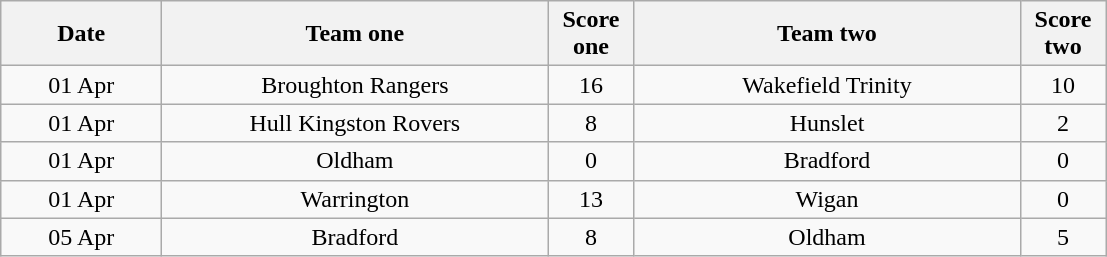<table class="wikitable" style="text-align: center">
<tr>
<th width=100>Date</th>
<th width=250>Team one</th>
<th width=50>Score one</th>
<th width=250>Team two</th>
<th width=50>Score two</th>
</tr>
<tr>
<td>01 Apr</td>
<td>Broughton Rangers</td>
<td>16</td>
<td>Wakefield Trinity</td>
<td>10</td>
</tr>
<tr>
<td>01 Apr</td>
<td>Hull Kingston Rovers</td>
<td>8</td>
<td>Hunslet</td>
<td>2</td>
</tr>
<tr>
<td>01 Apr</td>
<td>Oldham</td>
<td>0</td>
<td>Bradford</td>
<td>0</td>
</tr>
<tr>
<td>01 Apr</td>
<td>Warrington</td>
<td>13</td>
<td>Wigan</td>
<td>0</td>
</tr>
<tr>
<td>05 Apr</td>
<td>Bradford</td>
<td>8</td>
<td>Oldham</td>
<td>5</td>
</tr>
</table>
